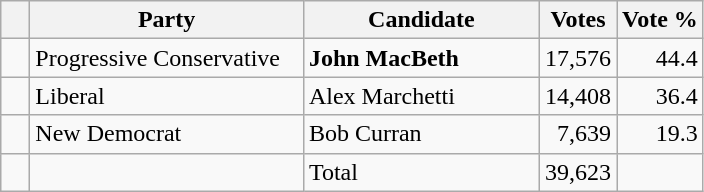<table class="wikitable">
<tr>
<th></th>
<th scope="col" width="175">Party</th>
<th scope="col" width="150">Candidate</th>
<th>Votes</th>
<th>Vote %</th>
</tr>
<tr>
<td>   </td>
<td>Progressive Conservative</td>
<td><strong>John MacBeth</strong></td>
<td align=right>17,576</td>
<td align=right>44.4</td>
</tr>
<tr>
<td>   </td>
<td>Liberal</td>
<td>Alex Marchetti</td>
<td align=right>14,408</td>
<td align=right>36.4</td>
</tr>
<tr>
<td>   </td>
<td>New Democrat</td>
<td>Bob Curran</td>
<td align=right>7,639</td>
<td align=right>19.3</td>
</tr>
<tr |>
<td></td>
<td></td>
<td>Total</td>
<td align=right>39,623</td>
<td></td>
</tr>
</table>
